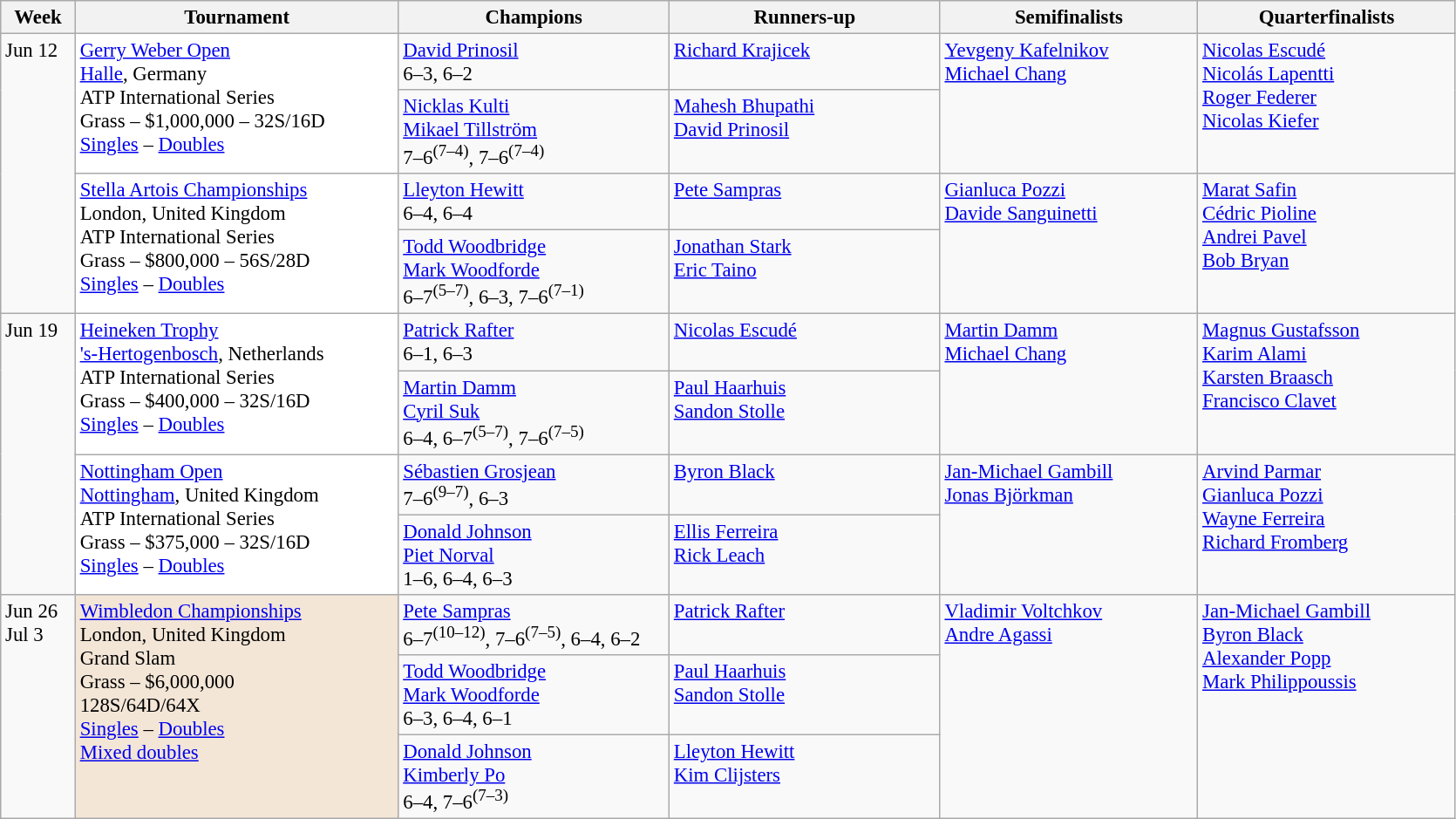<table class=wikitable style=font-size:95%>
<tr>
<th style="width:50px;">Week</th>
<th style="width:240px;">Tournament</th>
<th style="width:200px;">Champions</th>
<th style="width:200px;">Runners-up</th>
<th style="width:190px;">Semifinalists</th>
<th style="width:190px;">Quarterfinalists</th>
</tr>
<tr valign=top>
<td rowspan=4>Jun 12</td>
<td bgcolor=#ffffff rowspan=2><a href='#'>Gerry Weber Open</a><br> <a href='#'>Halle</a>, Germany<br>ATP International Series<br>Grass – $1,000,000 – 32S/16D<br><a href='#'>Singles</a> – <a href='#'>Doubles</a></td>
<td> <a href='#'>David Prinosil</a><br>6–3, 6–2</td>
<td> <a href='#'>Richard Krajicek</a></td>
<td rowspan=2> <a href='#'>Yevgeny Kafelnikov</a><br> <a href='#'>Michael Chang</a></td>
<td rowspan=2> <a href='#'>Nicolas Escudé</a><br> <a href='#'>Nicolás Lapentti</a><br> <a href='#'>Roger Federer</a><br> <a href='#'>Nicolas Kiefer</a></td>
</tr>
<tr valign=top>
<td> <a href='#'>Nicklas Kulti</a><br> <a href='#'>Mikael Tillström</a><br>7–6<sup>(7–4)</sup>, 7–6<sup>(7–4)</sup></td>
<td> <a href='#'>Mahesh Bhupathi</a><br> <a href='#'>David Prinosil</a></td>
</tr>
<tr valign=top>
<td bgcolor=#ffffff rowspan=2><a href='#'>Stella Artois Championships</a><br> London, United Kingdom<br>ATP International Series<br>Grass – $800,000 – 56S/28D<br><a href='#'>Singles</a> – <a href='#'>Doubles</a></td>
<td> <a href='#'>Lleyton Hewitt</a><br>6–4, 6–4</td>
<td> <a href='#'>Pete Sampras</a></td>
<td rowspan=2> <a href='#'>Gianluca Pozzi</a><br> <a href='#'>Davide Sanguinetti</a></td>
<td rowspan=2> <a href='#'>Marat Safin</a><br> <a href='#'>Cédric Pioline</a><br> <a href='#'>Andrei Pavel</a><br> <a href='#'>Bob Bryan</a></td>
</tr>
<tr valign=top>
<td> <a href='#'>Todd Woodbridge</a><br> <a href='#'>Mark Woodforde</a><br>6–7<sup>(5–7)</sup>, 6–3, 7–6<sup>(7–1)</sup></td>
<td> <a href='#'>Jonathan Stark</a><br> <a href='#'>Eric Taino</a></td>
</tr>
<tr valign=top>
<td rowspan=4>Jun 19</td>
<td bgcolor=#ffffff rowspan=2><a href='#'>Heineken Trophy</a><br> <a href='#'>'s-Hertogenbosch</a>, Netherlands<br>ATP International Series<br>Grass – $400,000 – 32S/16D<br><a href='#'>Singles</a> – <a href='#'>Doubles</a></td>
<td> <a href='#'>Patrick Rafter</a><br>6–1, 6–3</td>
<td> <a href='#'>Nicolas Escudé</a></td>
<td rowspan=2> <a href='#'>Martin Damm</a><br> <a href='#'>Michael Chang</a></td>
<td rowspan=2> <a href='#'>Magnus Gustafsson</a><br> <a href='#'>Karim Alami</a><br> <a href='#'>Karsten Braasch</a><br> <a href='#'>Francisco Clavet</a></td>
</tr>
<tr valign=top>
<td> <a href='#'>Martin Damm</a><br> <a href='#'>Cyril Suk</a><br>6–4, 6–7<sup>(5–7)</sup>, 7–6<sup>(7–5)</sup></td>
<td> <a href='#'>Paul Haarhuis</a><br> <a href='#'>Sandon Stolle</a></td>
</tr>
<tr valign=top>
<td bgcolor=#ffffff rowspan=2><a href='#'>Nottingham Open</a><br> <a href='#'>Nottingham</a>, United Kingdom<br>ATP International Series<br>Grass – $375,000 – 32S/16D<br><a href='#'>Singles</a> – <a href='#'>Doubles</a></td>
<td> <a href='#'>Sébastien Grosjean</a><br>7–6<sup>(9–7)</sup>, 6–3</td>
<td> <a href='#'>Byron Black</a></td>
<td rowspan=2> <a href='#'>Jan-Michael Gambill</a><br> <a href='#'>Jonas Björkman</a></td>
<td rowspan=2> <a href='#'>Arvind Parmar</a><br> <a href='#'>Gianluca Pozzi</a><br> <a href='#'>Wayne Ferreira</a><br> <a href='#'>Richard Fromberg</a></td>
</tr>
<tr valign=top>
<td> <a href='#'>Donald Johnson</a><br> <a href='#'>Piet Norval</a><br>1–6, 6–4, 6–3</td>
<td> <a href='#'>Ellis Ferreira</a><br> <a href='#'>Rick Leach</a></td>
</tr>
<tr valign=top>
<td rowspan=3>Jun 26<br>Jul 3</td>
<td style="background:#f3e6d7;" rowspan=3><a href='#'>Wimbledon Championships</a><br> London, United Kingdom<br>Grand Slam<br>Grass – $6,000,000<br>128S/64D/64X<br><a href='#'>Singles</a> – <a href='#'>Doubles</a> <br> <a href='#'>Mixed doubles</a></td>
<td> <a href='#'>Pete Sampras</a><br>6–7<sup>(10–12)</sup>, 7–6<sup>(7–5)</sup>, 6–4, 6–2</td>
<td> <a href='#'>Patrick Rafter</a></td>
<td rowspan=3> <a href='#'>Vladimir Voltchkov</a><br> <a href='#'>Andre Agassi</a></td>
<td rowspan=3> <a href='#'>Jan-Michael Gambill</a><br> <a href='#'>Byron Black</a><br> <a href='#'>Alexander Popp</a><br> <a href='#'>Mark Philippoussis</a></td>
</tr>
<tr valign=top>
<td> <a href='#'>Todd Woodbridge</a><br> <a href='#'>Mark Woodforde</a><br>6–3, 6–4, 6–1</td>
<td> <a href='#'>Paul Haarhuis</a><br> <a href='#'>Sandon Stolle</a></td>
</tr>
<tr valign=top>
<td> <a href='#'>Donald Johnson</a><br> <a href='#'>Kimberly Po</a><br>6–4, 7–6<sup>(7–3)</sup></td>
<td> <a href='#'>Lleyton Hewitt</a><br> <a href='#'>Kim Clijsters</a></td>
</tr>
</table>
